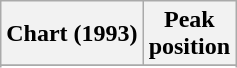<table class="wikitable sortable">
<tr>
<th align="left">Chart (1993)</th>
<th align="center">Peak<br>position</th>
</tr>
<tr>
</tr>
<tr>
</tr>
</table>
